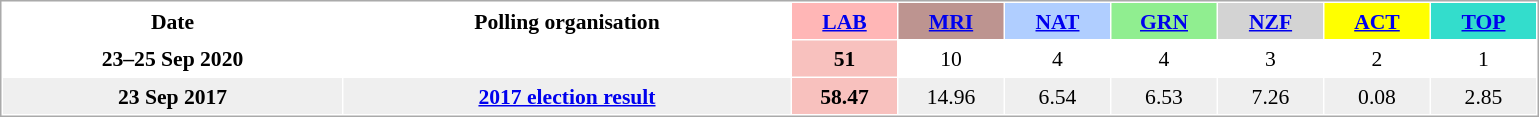<table cellpadding="5" cellspacing="1" style="font-size:90%; line-height:14px; text-align:center; border: 1px solid #aaa">
<tr>
<th style="width:15em;">Date</th>
<th style="width:20em;">Polling organisation</th>
<th style="background-color:#FFB6B6;width:60px"><a href='#'>LAB</a></th>
<th style="background-color:#BD9490;width:60px;"><a href='#'>MRI</a></th>
<th style="background-color:#B0CEFF;width:60px"><a href='#'>NAT</a></th>
<th style="background-color:#90EE90;width:60px"><a href='#'>GRN</a></th>
<th style="background-color:#D3D3D3;width:60px"><a href='#'>NZF</a></th>
<th style="background-color:#FFFF00;width:60px"><a href='#'>ACT</a></th>
<th style="background-color:#33DDCC;width:60px;"><a href='#'>TOP</a></th>
</tr>
<tr>
<td><strong>23–25 Sep 2020</strong></td>
<td></td>
<td style="background:#F8C1BE"><strong>51</strong></td>
<td>10</td>
<td>4</td>
<td>4</td>
<td>3</td>
<td>2</td>
<td>1</td>
</tr>
<tr style="background:#EFEFEF;">
<td><strong>23 Sep 2017</strong></td>
<td><strong><a href='#'>2017 election result</a></strong></td>
<td style="background:#F8C1BE"><strong>58.47</strong></td>
<td>14.96</td>
<td>6.54</td>
<td>6.53</td>
<td>7.26</td>
<td>0.08</td>
<td>2.85</td>
</tr>
</table>
